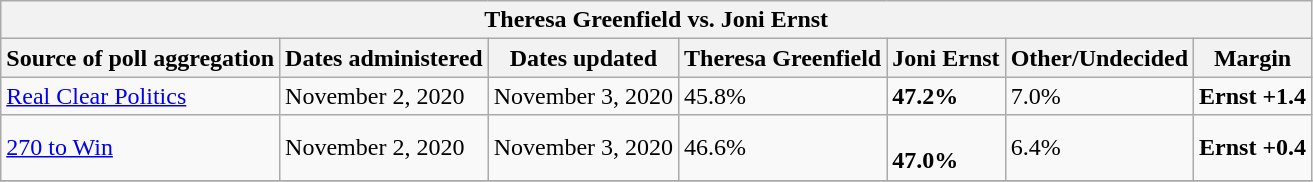<table class="wikitable sortable">
<tr>
<th colspan="7">Theresa Greenfield vs. Joni Ernst</th>
</tr>
<tr>
<th>Source of poll aggregation</th>
<th>Dates administered</th>
<th>Dates updated</th>
<th>Theresa Greenfield</th>
<th>Joni Ernst</th>
<th>Other/Undecided</th>
<th>Margin</th>
</tr>
<tr>
<td><a href='#'>Real Clear Politics</a></td>
<td>November 2, 2020</td>
<td>November 3, 2020</td>
<td>45.8%</td>
<td><strong>47.2%</strong></td>
<td>7.0%</td>
<td><strong>Ernst +1.4</strong></td>
</tr>
<tr>
<td><a href='#'>270 to Win</a></td>
<td>November 2, 2020</td>
<td>November 3, 2020</td>
<td>46.6%</td>
<td><br><strong>47.0%</strong></td>
<td>6.4%</td>
<td><strong>Ernst +0.4</strong></td>
</tr>
<tr>
</tr>
</table>
